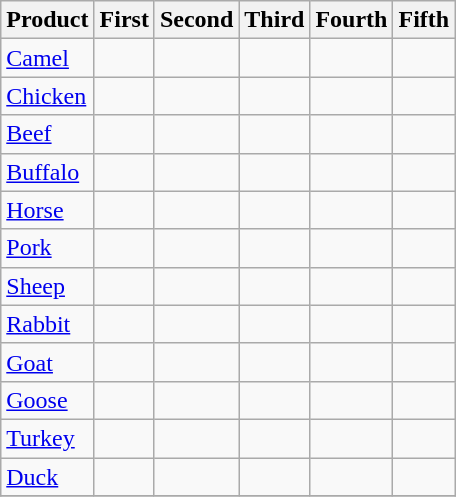<table class="wikitable" align="center">
<tr>
<th>Product</th>
<th>First</th>
<th>Second</th>
<th>Third</th>
<th>Fourth</th>
<th>Fifth</th>
</tr>
<tr>
<td><a href='#'>Camel</a></td>
<td></td>
<td></td>
<td></td>
<td></td>
<td></td>
</tr>
<tr>
<td><a href='#'>Chicken</a></td>
<td></td>
<td></td>
<td></td>
<td></td>
<td></td>
</tr>
<tr>
<td><a href='#'>Beef</a></td>
<td></td>
<td></td>
<td></td>
<td></td>
<td></td>
</tr>
<tr>
<td><a href='#'>Buffalo</a></td>
<td></td>
<td></td>
<td></td>
<td></td>
<td></td>
</tr>
<tr>
<td><a href='#'>Horse</a></td>
<td></td>
<td></td>
<td></td>
<td></td>
<td></td>
</tr>
<tr>
<td><a href='#'>Pork</a></td>
<td></td>
<td></td>
<td></td>
<td></td>
<td></td>
</tr>
<tr>
<td><a href='#'>Sheep</a></td>
<td></td>
<td></td>
<td></td>
<td></td>
<td></td>
</tr>
<tr>
<td><a href='#'>Rabbit</a></td>
<td></td>
<td></td>
<td></td>
<td></td>
<td></td>
</tr>
<tr>
<td><a href='#'>Goat</a></td>
<td></td>
<td></td>
<td></td>
<td></td>
<td></td>
</tr>
<tr>
<td><a href='#'>Goose</a></td>
<td></td>
<td></td>
<td></td>
<td></td>
<td></td>
</tr>
<tr>
<td><a href='#'>Turkey</a></td>
<td></td>
<td></td>
<td></td>
<td></td>
<td></td>
</tr>
<tr>
<td><a href='#'>Duck</a></td>
<td></td>
<td></td>
<td></td>
<td></td>
<td></td>
</tr>
<tr>
</tr>
</table>
